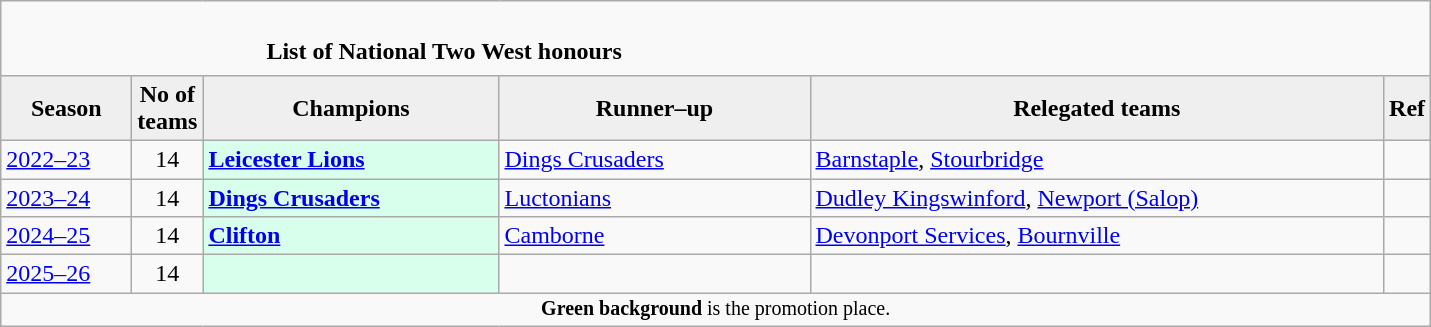<table class="wikitable" style="text-align: left;">
<tr>
<td colspan="11" cellpadding="0" cellspacing="0"><br><table border="0" style="width:90%;" cellpadding="0" cellspacing="0">
<tr>
<td style="width:20%; border:0;"></td>
<td style="border:0;"><strong> List of National Two West honours</strong></td>
<td style="width:20%; border:0;"></td>
</tr>
</table>
</td>
</tr>
<tr>
<th style="background:#efefef; width:80px;">Season</th>
<th style="background:#efefef; width:40px;">No of teams</th>
<th style="background:#efefef; width:190px;">Champions</th>
<th style="background:#efefef; width:200px;">Runner–up</th>
<th style="background:#efefef; width:375px;">Relegated teams</th>
<th style="background:#efefef; width:20px;">Ref</th>
</tr>
<tr align=left>
<td><a href='#'>2022–23</a></td>
<td style="text-align: center;">14</td>
<td style="background:#d8ffeb;"><strong><a href='#'>Leicester Lions</a></strong></td>
<td><a href='#'>Dings Crusaders</a></td>
<td><a href='#'>Barnstaple</a>, <a href='#'>Stourbridge</a></td>
<td></td>
</tr>
<tr>
<td><a href='#'>2023–24</a></td>
<td style="text-align: center;">14</td>
<td style="background:#d8ffeb;"><strong><a href='#'>Dings Crusaders</a></strong></td>
<td><a href='#'>Luctonians</a></td>
<td><a href='#'>Dudley Kingswinford</a>, <a href='#'>Newport (Salop)</a></td>
<td></td>
</tr>
<tr>
<td><a href='#'>2024–25</a></td>
<td style="text-align: center;">14</td>
<td style="background:#d8ffeb;"><strong><a href='#'>Clifton</a></strong></td>
<td><a href='#'>Camborne</a></td>
<td><a href='#'>Devonport Services</a>, <a href='#'>Bournville</a></td>
<td></td>
</tr>
<tr>
<td><a href='#'>2025–26</a></td>
<td style="text-align: center;">14</td>
<td style="background:#d8ffeb;"></td>
<td></td>
<td></td>
<td></td>
</tr>
<tr>
<td colspan="15"  style="border:0; font-size:smaller; text-align:center;"><span><strong>Green background</strong></span> is the promotion place.</td>
</tr>
</table>
